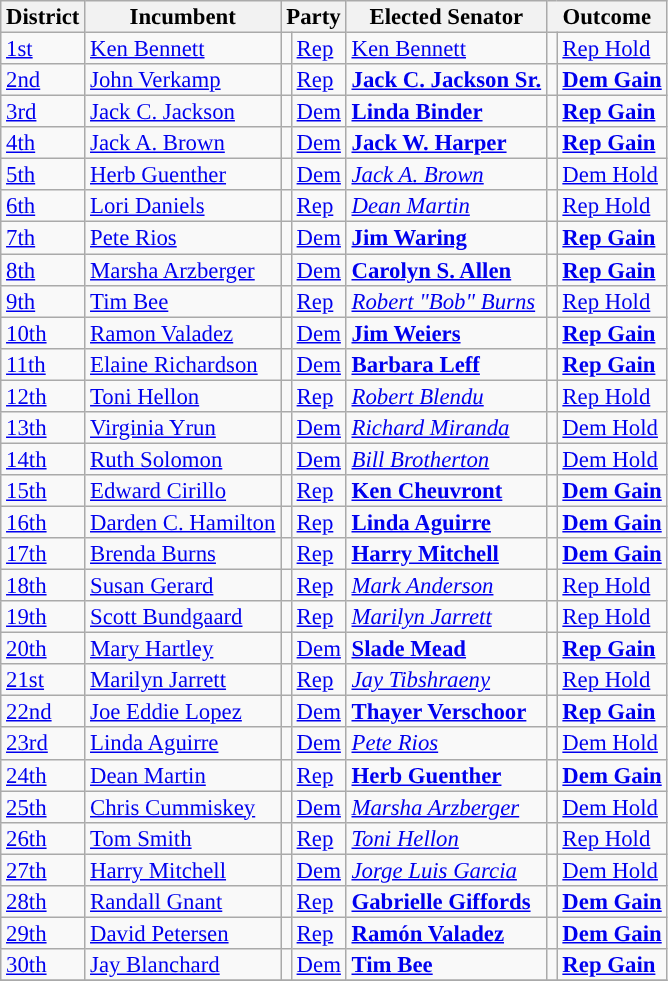<table class="sortable wikitable" style="font-size:95%;line-height:14px;">
<tr>
<th>District</th>
<th>Incumbent</th>
<th colspan="2">Party</th>
<th>Elected Senator</th>
<th colspan="2">Outcome</th>
</tr>
<tr>
<td><a href='#'>1st</a></td>
<td><a href='#'>Ken Bennett</a></td>
<td style="background:"></td>
<td><a href='#'>Rep</a></td>
<td><a href='#'>Ken Bennett</a></td>
<td style="background:"></td>
<td><a href='#'>Rep Hold</a></td>
</tr>
<tr>
<td><a href='#'>2nd</a></td>
<td><a href='#'>John Verkamp</a></td>
<td style="background:"></td>
<td><a href='#'>Rep</a></td>
<td><strong><a href='#'>Jack C. Jackson Sr.</a></strong></td>
<td style="background:"></td>
<td><strong><a href='#'>Dem Gain</a></strong></td>
</tr>
<tr>
<td><a href='#'>3rd</a></td>
<td><a href='#'>Jack C. Jackson</a></td>
<td style="background:"></td>
<td><a href='#'>Dem</a></td>
<td><strong><a href='#'>Linda Binder</a></strong></td>
<td style="background:"></td>
<td><strong><a href='#'>Rep Gain</a></strong></td>
</tr>
<tr>
<td><a href='#'>4th</a></td>
<td><a href='#'>Jack A. Brown</a></td>
<td style="background:"></td>
<td><a href='#'>Dem</a></td>
<td><strong><a href='#'>Jack W. Harper</a></strong></td>
<td style="background:"></td>
<td><strong><a href='#'>Rep Gain</a></strong></td>
</tr>
<tr>
<td><a href='#'>5th</a></td>
<td><a href='#'>Herb Guenther</a></td>
<td style="background:"></td>
<td><a href='#'>Dem</a></td>
<td><em><a href='#'>Jack A. Brown</a></em></td>
<td style="background:"></td>
<td><a href='#'>Dem Hold</a></td>
</tr>
<tr>
<td><a href='#'>6th</a></td>
<td><a href='#'>Lori Daniels</a></td>
<td style="background:"></td>
<td><a href='#'>Rep</a></td>
<td><em><a href='#'>Dean Martin</a></em></td>
<td style="background:"></td>
<td><a href='#'>Rep Hold</a></td>
</tr>
<tr>
<td><a href='#'>7th</a></td>
<td><a href='#'>Pete Rios</a></td>
<td style="background:"></td>
<td><a href='#'>Dem</a></td>
<td><strong><a href='#'>Jim Waring</a></strong></td>
<td style="background:"></td>
<td><strong><a href='#'>Rep Gain</a></strong></td>
</tr>
<tr>
<td><a href='#'>8th</a></td>
<td><a href='#'>Marsha Arzberger</a></td>
<td style="background:"></td>
<td><a href='#'>Dem</a></td>
<td><strong><a href='#'>Carolyn S. Allen</a></strong></td>
<td style="background:"></td>
<td><strong><a href='#'>Rep Gain</a></strong></td>
</tr>
<tr>
<td><a href='#'>9th</a></td>
<td><a href='#'>Tim Bee</a></td>
<td style="background:"></td>
<td><a href='#'>Rep</a></td>
<td><em><a href='#'>Robert "Bob" Burns</a></em></td>
<td style="background:"></td>
<td><a href='#'>Rep Hold</a></td>
</tr>
<tr>
<td><a href='#'>10th</a></td>
<td><a href='#'>Ramon Valadez</a></td>
<td style="background:"></td>
<td><a href='#'>Dem</a></td>
<td><strong><a href='#'>Jim Weiers</a></strong></td>
<td style="background:"></td>
<td><strong><a href='#'>Rep Gain</a></strong></td>
</tr>
<tr>
<td><a href='#'>11th</a></td>
<td><a href='#'>Elaine Richardson</a></td>
<td style="background:"></td>
<td><a href='#'>Dem</a></td>
<td><strong><a href='#'>Barbara Leff</a></strong></td>
<td style="background:"></td>
<td><strong><a href='#'>Rep Gain</a></strong></td>
</tr>
<tr>
<td><a href='#'>12th</a></td>
<td><a href='#'>Toni Hellon</a></td>
<td style="background:"></td>
<td><a href='#'>Rep</a></td>
<td><em><a href='#'>Robert Blendu</a></em></td>
<td style="background:"></td>
<td><a href='#'>Rep Hold</a></td>
</tr>
<tr>
<td><a href='#'>13th</a></td>
<td><a href='#'>Virginia Yrun</a></td>
<td style="background:"></td>
<td><a href='#'>Dem</a></td>
<td><em><a href='#'>Richard Miranda</a></em></td>
<td style="background:"></td>
<td><a href='#'>Dem Hold</a></td>
</tr>
<tr>
<td><a href='#'>14th</a></td>
<td><a href='#'>Ruth Solomon</a></td>
<td style="background:"></td>
<td><a href='#'>Dem</a></td>
<td><em><a href='#'>Bill Brotherton</a></em></td>
<td style="background:"></td>
<td><a href='#'>Dem Hold</a></td>
</tr>
<tr>
<td><a href='#'>15th</a></td>
<td><a href='#'>Edward Cirillo</a></td>
<td style="background:"></td>
<td><a href='#'>Rep</a></td>
<td><strong><a href='#'>Ken Cheuvront</a></strong></td>
<td style="background:"></td>
<td><strong><a href='#'>Dem Gain</a></strong></td>
</tr>
<tr>
<td><a href='#'>16th</a></td>
<td><a href='#'>Darden C. Hamilton</a></td>
<td style="background:"></td>
<td><a href='#'>Rep</a></td>
<td><strong><a href='#'>Linda Aguirre</a></strong></td>
<td style="background:"></td>
<td><strong><a href='#'>Dem Gain</a></strong></td>
</tr>
<tr>
<td><a href='#'>17th</a></td>
<td><a href='#'>Brenda Burns</a></td>
<td style="background:"></td>
<td><a href='#'>Rep</a></td>
<td><strong><a href='#'>Harry Mitchell</a></strong></td>
<td style="background:"></td>
<td><strong><a href='#'>Dem Gain</a></strong></td>
</tr>
<tr>
<td><a href='#'>18th</a></td>
<td><a href='#'>Susan Gerard</a></td>
<td style="background:"></td>
<td><a href='#'>Rep</a></td>
<td><em><a href='#'>Mark Anderson</a></em></td>
<td style="background:"></td>
<td><a href='#'>Rep Hold</a></td>
</tr>
<tr>
<td><a href='#'>19th</a></td>
<td><a href='#'>Scott Bundgaard</a></td>
<td style="background:"></td>
<td><a href='#'>Rep</a></td>
<td><em><a href='#'>Marilyn Jarrett</a></em></td>
<td style="background:"></td>
<td><a href='#'>Rep Hold</a></td>
</tr>
<tr>
<td><a href='#'>20th</a></td>
<td><a href='#'>Mary Hartley</a></td>
<td style="background:"></td>
<td><a href='#'>Dem</a></td>
<td><strong><a href='#'>Slade Mead</a></strong></td>
<td style="background:"></td>
<td><strong><a href='#'>Rep Gain</a></strong></td>
</tr>
<tr>
<td><a href='#'>21st</a></td>
<td><a href='#'>Marilyn Jarrett</a></td>
<td style="background:"></td>
<td><a href='#'>Rep</a></td>
<td><em><a href='#'>Jay Tibshraeny</a></em></td>
<td style="background:"></td>
<td><a href='#'>Rep Hold</a></td>
</tr>
<tr>
<td><a href='#'>22nd</a></td>
<td><a href='#'>Joe Eddie Lopez</a></td>
<td style="background:"></td>
<td><a href='#'>Dem</a></td>
<td><strong><a href='#'>Thayer Verschoor</a></strong></td>
<td style="background:"></td>
<td><strong><a href='#'>Rep Gain</a></strong></td>
</tr>
<tr>
<td><a href='#'>23rd</a></td>
<td><a href='#'>Linda Aguirre</a></td>
<td style="background:"></td>
<td><a href='#'>Dem</a></td>
<td><em><a href='#'>Pete Rios</a></em></td>
<td style="background:"></td>
<td><a href='#'>Dem Hold</a></td>
</tr>
<tr>
<td><a href='#'>24th</a></td>
<td><a href='#'>Dean Martin</a></td>
<td style="background:"></td>
<td><a href='#'>Rep</a></td>
<td><strong><a href='#'>Herb Guenther</a></strong></td>
<td style="background:"></td>
<td><strong><a href='#'>Dem Gain</a></strong></td>
</tr>
<tr>
<td><a href='#'>25th</a></td>
<td><a href='#'>Chris Cummiskey</a></td>
<td style="background:"></td>
<td><a href='#'>Dem</a></td>
<td><em><a href='#'>Marsha Arzberger</a></em></td>
<td style="background:"></td>
<td><a href='#'>Dem Hold</a></td>
</tr>
<tr>
<td><a href='#'>26th</a></td>
<td><a href='#'>Tom Smith</a></td>
<td style="background:"></td>
<td><a href='#'>Rep</a></td>
<td><em><a href='#'>Toni Hellon</a></em></td>
<td style="background:"></td>
<td><a href='#'>Rep Hold</a></td>
</tr>
<tr>
<td><a href='#'>27th</a></td>
<td><a href='#'>Harry Mitchell</a></td>
<td style="background:"></td>
<td><a href='#'>Dem</a></td>
<td><em><a href='#'>Jorge Luis Garcia</a></em></td>
<td style="background:"></td>
<td><a href='#'>Dem Hold</a></td>
</tr>
<tr>
<td><a href='#'>28th</a></td>
<td><a href='#'>Randall Gnant</a></td>
<td style="background:"></td>
<td><a href='#'>Rep</a></td>
<td><strong><a href='#'>Gabrielle Giffords</a></strong></td>
<td style="background:"></td>
<td><strong><a href='#'>Dem Gain</a></strong></td>
</tr>
<tr>
<td><a href='#'>29th</a></td>
<td><a href='#'>David Petersen</a></td>
<td style="background:"></td>
<td><a href='#'>Rep</a></td>
<td><strong><a href='#'>Ramón Valadez</a></strong></td>
<td style="background:"></td>
<td><strong><a href='#'>Dem Gain</a></strong></td>
</tr>
<tr>
<td><a href='#'>30th</a></td>
<td><a href='#'>Jay Blanchard</a></td>
<td style="background:"></td>
<td><a href='#'>Dem</a></td>
<td><strong><a href='#'>Tim Bee</a></strong></td>
<td style="background:"></td>
<td><strong><a href='#'>Rep Gain</a></strong></td>
</tr>
<tr>
</tr>
</table>
